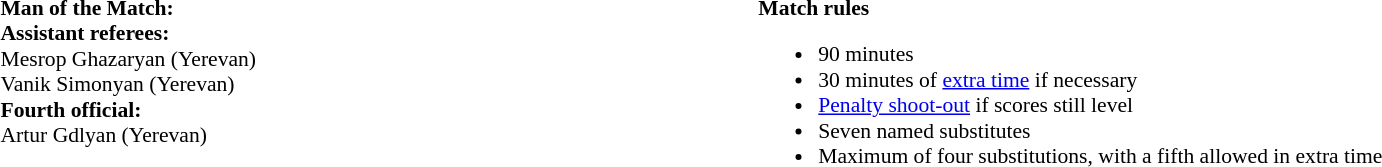<table style="width:100%; font-size:90%;">
<tr>
<td style="width:40%; vertical-align:top;"><br><strong>Man of the Match:</strong><br><strong>Assistant referees:</strong>
<br>Mesrop Ghazaryan (Yerevan)
<br>Vanik Simonyan (Yerevan)
<br><strong>Fourth official:</strong>
<br>Artur Gdlyan (Yerevan)</td>
<td style="width:60%; vertical-align:top;"><br><strong>Match rules</strong><ul><li>90 minutes</li><li>30 minutes of <a href='#'>extra time</a> if necessary</li><li><a href='#'>Penalty shoot-out</a> if scores still level</li><li>Seven named substitutes</li><li>Maximum of four substitutions, with a fifth allowed in extra time</li></ul></td>
</tr>
</table>
